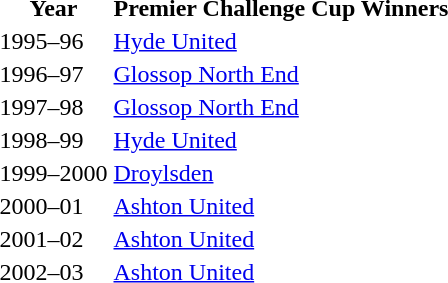<table>
<tr>
<th>Year</th>
<th>Premier Challenge Cup Winners</th>
</tr>
<tr>
<td>1995–96</td>
<td><a href='#'>Hyde United</a></td>
</tr>
<tr>
<td>1996–97</td>
<td><a href='#'>Glossop North End</a></td>
</tr>
<tr>
<td>1997–98</td>
<td><a href='#'>Glossop North End</a></td>
</tr>
<tr>
<td>1998–99</td>
<td><a href='#'>Hyde United</a></td>
</tr>
<tr>
<td>1999–2000</td>
<td><a href='#'>Droylsden</a></td>
</tr>
<tr>
<td>2000–01</td>
<td><a href='#'>Ashton United</a></td>
</tr>
<tr>
<td>2001–02</td>
<td><a href='#'>Ashton United</a></td>
</tr>
<tr>
<td>2002–03</td>
<td><a href='#'>Ashton United</a></td>
</tr>
</table>
